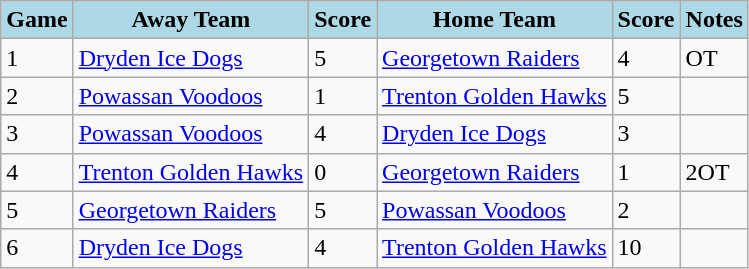<table class="wikitable">
<tr>
<th style="background:lightblue;">Game</th>
<th style="background:lightblue;">Away Team</th>
<th style="background:lightblue;">Score</th>
<th style="background:lightblue;">Home Team</th>
<th style="background:lightblue;">Score</th>
<th style="background:lightblue;">Notes</th>
</tr>
<tr>
<td>1</td>
<td><a href='#'>Dryden Ice Dogs</a></td>
<td>5</td>
<td><a href='#'>Georgetown Raiders</a></td>
<td>4</td>
<td>OT</td>
</tr>
<tr>
<td>2</td>
<td><a href='#'>Powassan Voodoos</a></td>
<td>1</td>
<td><a href='#'>Trenton Golden Hawks</a></td>
<td>5</td>
<td></td>
</tr>
<tr>
<td>3</td>
<td><a href='#'>Powassan Voodoos</a></td>
<td>4</td>
<td><a href='#'>Dryden Ice Dogs</a></td>
<td>3</td>
<td></td>
</tr>
<tr>
<td>4</td>
<td><a href='#'>Trenton Golden Hawks</a></td>
<td>0</td>
<td><a href='#'>Georgetown Raiders</a></td>
<td>1</td>
<td>2OT</td>
</tr>
<tr>
<td>5</td>
<td><a href='#'>Georgetown Raiders</a></td>
<td>5</td>
<td><a href='#'>Powassan Voodoos</a></td>
<td>2</td>
<td></td>
</tr>
<tr>
<td>6</td>
<td><a href='#'>Dryden Ice Dogs</a></td>
<td>4</td>
<td><a href='#'>Trenton Golden Hawks</a></td>
<td>10</td>
<td></td>
</tr>
</table>
